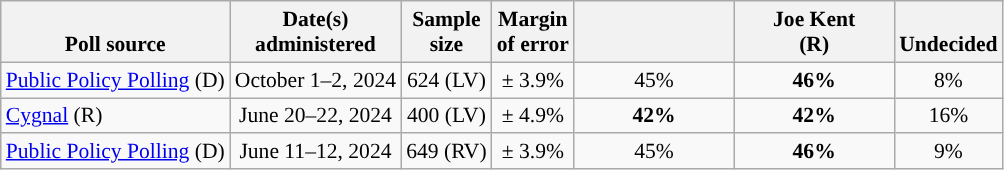<table class="wikitable" style="font-size:90%;text-align:center;">
<tr valign=bottom>
<th>Poll source</th>
<th>Date(s)<br>administered</th>
<th>Sample<br>size</th>
<th>Margin<br>of error</th>
<th style="width:100px;"><br></th>
<th style="width:100px;">Joe Kent<br>(R)</th>
<th>Undecided</th>
</tr>
<tr>
<td style="text-align:left;"><a href='#'>Public Policy Polling</a> (D)</td>
<td>October 1–2, 2024</td>
<td>624 (LV)</td>
<td>± 3.9%</td>
<td>45%</td>
<td><strong>46%</strong></td>
<td>8%</td>
</tr>
<tr>
<td style="text-align:left"><a href='#'>Cygnal</a> (R)</td>
<td>June 20–22, 2024</td>
<td>400 (LV)</td>
<td>± 4.9%</td>
<td><strong>42%</strong></td>
<td><strong>42%</strong></td>
<td>16%</td>
</tr>
<tr>
<td style="text-align:left;"><a href='#'>Public Policy Polling</a> (D)</td>
<td>June 11–12, 2024</td>
<td>649 (RV)</td>
<td>± 3.9%</td>
<td>45%</td>
<td><strong>46%</strong></td>
<td>9%</td>
</tr>
</table>
